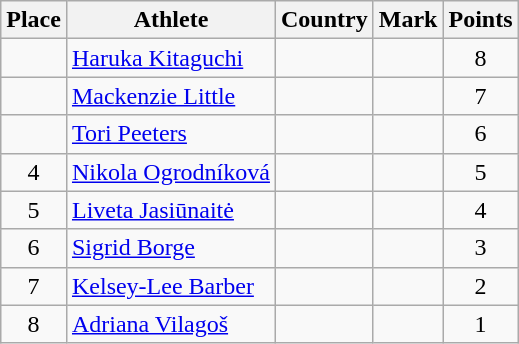<table class="wikitable">
<tr>
<th>Place</th>
<th>Athlete</th>
<th>Country</th>
<th>Mark</th>
<th>Points</th>
</tr>
<tr>
<td align=center></td>
<td><a href='#'>Haruka Kitaguchi</a></td>
<td></td>
<td></td>
<td align=center>8</td>
</tr>
<tr>
<td align=center></td>
<td><a href='#'>Mackenzie Little</a></td>
<td></td>
<td></td>
<td align=center>7</td>
</tr>
<tr>
<td align=center></td>
<td><a href='#'>Tori Peeters</a></td>
<td></td>
<td></td>
<td align=center>6</td>
</tr>
<tr>
<td align=center>4</td>
<td><a href='#'>Nikola Ogrodníková</a></td>
<td></td>
<td></td>
<td align=center>5</td>
</tr>
<tr>
<td align=center>5</td>
<td><a href='#'>Liveta Jasiūnaitė</a></td>
<td></td>
<td></td>
<td align=center>4</td>
</tr>
<tr>
<td align=center>6</td>
<td><a href='#'>Sigrid Borge</a></td>
<td></td>
<td></td>
<td align=center>3</td>
</tr>
<tr>
<td align=center>7</td>
<td><a href='#'>Kelsey-Lee Barber</a></td>
<td></td>
<td></td>
<td align=center>2</td>
</tr>
<tr>
<td align=center>8</td>
<td><a href='#'>Adriana Vilagoš</a></td>
<td></td>
<td></td>
<td align=center>1</td>
</tr>
</table>
